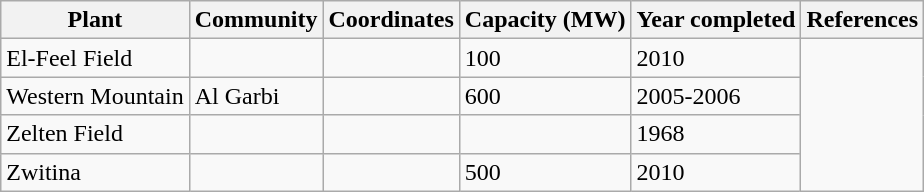<table class="wikitable sortable">
<tr>
<th>Plant</th>
<th>Community</th>
<th>Coordinates</th>
<th>Capacity (MW)</th>
<th>Year completed</th>
<th>References</th>
</tr>
<tr>
<td>El-Feel Field</td>
<td></td>
<td></td>
<td>100</td>
<td>2010</td>
<td rowspan="4"></td>
</tr>
<tr>
<td>Western Mountain</td>
<td>Al Garbi</td>
<td></td>
<td>600</td>
<td>2005-2006</td>
</tr>
<tr>
<td>Zelten Field</td>
<td></td>
<td></td>
<td></td>
<td>1968</td>
</tr>
<tr>
<td>Zwitina</td>
<td></td>
<td></td>
<td>500</td>
<td>2010</td>
</tr>
</table>
